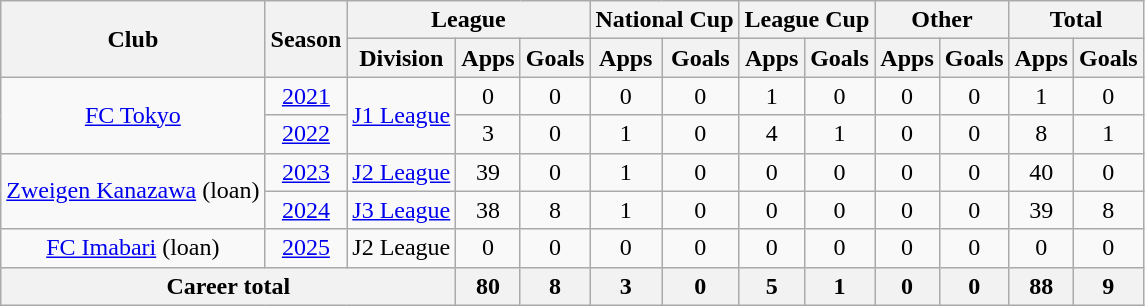<table class="wikitable" style="text-align: center">
<tr>
<th rowspan="2">Club</th>
<th rowspan="2">Season</th>
<th colspan="3">League</th>
<th colspan="2">National Cup</th>
<th colspan="2">League Cup</th>
<th colspan="2">Other</th>
<th colspan="2">Total</th>
</tr>
<tr>
<th>Division</th>
<th>Apps</th>
<th>Goals</th>
<th>Apps</th>
<th>Goals</th>
<th>Apps</th>
<th>Goals</th>
<th>Apps</th>
<th>Goals</th>
<th>Apps</th>
<th>Goals</th>
</tr>
<tr>
<td rowspan="2"><a href='#'>FC Tokyo</a></td>
<td><a href='#'>2021</a></td>
<td rowspan="2"><a href='#'>J1 League</a></td>
<td>0</td>
<td>0</td>
<td>0</td>
<td>0</td>
<td>1</td>
<td>0</td>
<td>0</td>
<td>0</td>
<td>1</td>
<td>0</td>
</tr>
<tr>
<td><a href='#'>2022</a></td>
<td>3</td>
<td>0</td>
<td>1</td>
<td>0</td>
<td>4</td>
<td>1</td>
<td>0</td>
<td>0</td>
<td>8</td>
<td>1</td>
</tr>
<tr>
<td rowspan="2"><a href='#'>Zweigen Kanazawa</a> (loan)</td>
<td><a href='#'>2023</a></td>
<td><a href='#'>J2 League</a></td>
<td>39</td>
<td>0</td>
<td>1</td>
<td>0</td>
<td>0</td>
<td>0</td>
<td>0</td>
<td>0</td>
<td>40</td>
<td>0</td>
</tr>
<tr>
<td><a href='#'>2024</a></td>
<td><a href='#'>J3 League</a></td>
<td>38</td>
<td>8</td>
<td>1</td>
<td>0</td>
<td>0</td>
<td>0</td>
<td>0</td>
<td>0</td>
<td>39</td>
<td>8</td>
</tr>
<tr>
<td><a href='#'>FC Imabari</a> (loan)</td>
<td><a href='#'>2025</a></td>
<td>J2 League</td>
<td>0</td>
<td>0</td>
<td>0</td>
<td>0</td>
<td>0</td>
<td>0</td>
<td>0</td>
<td>0</td>
<td>0</td>
<td>0</td>
</tr>
<tr>
<th colspan="3">Career total</th>
<th>80</th>
<th>8</th>
<th>3</th>
<th>0</th>
<th>5</th>
<th>1</th>
<th>0</th>
<th>0</th>
<th>88</th>
<th>9</th>
</tr>
</table>
